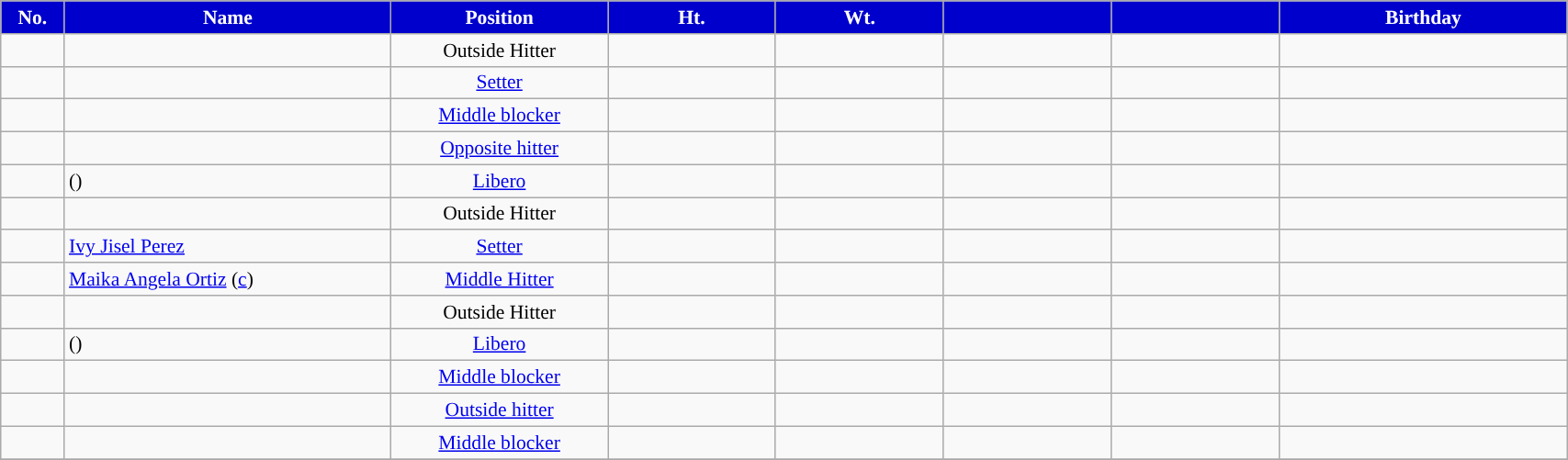<table class="wikitable sortable" style="font-size:90%; text-align:center; width:90%;">
<tr>
<th style="background:#0000CD; color:white; text-align: center"><strong>No.</strong></th>
<th style="width:16em; background:#0000CD; color:white;">Name</th>
<th style="background:#0000CD; color:white; text-align: center"><strong>Position</strong></th>
<th style="width:8em; background:#0000CD; color:white;">Ht.</th>
<th style="width:8em; background:#0000CD; color:white;">Wt.</th>
<th style="width:8em; background:#0000CD; color:white;"></th>
<th style="width:8em; background:#0000CD; color:white;"></th>
<th style="width:14em; background:#0000CD; color:white;">Birthday</th>
</tr>
<tr>
<td></td>
<td align=left> </td>
<td>Outside Hitter</td>
<td></td>
<td></td>
<td></td>
<td></td>
<td align=right></td>
</tr>
<tr>
<td></td>
<td align=left> </td>
<td><a href='#'>Setter</a></td>
<td></td>
<td></td>
<td></td>
<td></td>
<td align=right></td>
</tr>
<tr>
<td></td>
<td align=left> </td>
<td><a href='#'>Middle blocker</a></td>
<td></td>
<td></td>
<td></td>
<td></td>
<td align=right></td>
</tr>
<tr>
<td></td>
<td align=left> </td>
<td><a href='#'>Opposite hitter</a></td>
<td></td>
<td></td>
<td></td>
<td></td>
<td align=right></td>
</tr>
<tr>
<td></td>
<td align=left>  ()</td>
<td><a href='#'>Libero</a></td>
<td></td>
<td></td>
<td></td>
<td></td>
<td align=right></td>
</tr>
<tr>
<td></td>
<td align=left> </td>
<td>Outside Hitter</td>
<td></td>
<td></td>
<td></td>
<td></td>
<td align=right></td>
</tr>
<tr>
<td></td>
<td align=left> <a href='#'>Ivy Jisel Perez</a></td>
<td><a href='#'>Setter</a></td>
<td></td>
<td></td>
<td></td>
<td></td>
<td align=right></td>
</tr>
<tr>
<td></td>
<td align=left> <a href='#'>Maika Angela Ortiz</a> (<a href='#'>c</a>)</td>
<td><a href='#'>Middle Hitter</a></td>
<td></td>
<td></td>
<td></td>
<td></td>
<td align=right></td>
</tr>
<tr>
<td></td>
<td align=left> </td>
<td>Outside Hitter</td>
<td></td>
<td></td>
<td></td>
<td></td>
<td align=right></td>
</tr>
<tr>
<td></td>
<td align=left>  ()</td>
<td><a href='#'>Libero</a></td>
<td></td>
<td></td>
<td></td>
<td></td>
<td align=right></td>
</tr>
<tr>
<td></td>
<td align=left> </td>
<td><a href='#'>Middle blocker</a></td>
<td></td>
<td></td>
<td></td>
<td></td>
<td align=right></td>
</tr>
<tr>
<td></td>
<td align=left> </td>
<td><a href='#'>Outside hitter</a></td>
<td></td>
<td></td>
<td></td>
<td></td>
<td align=right></td>
</tr>
<tr>
<td></td>
<td align=left> </td>
<td><a href='#'>Middle blocker</a></td>
<td></td>
<td></td>
<td></td>
<td></td>
<td align=right></td>
</tr>
<tr>
</tr>
</table>
